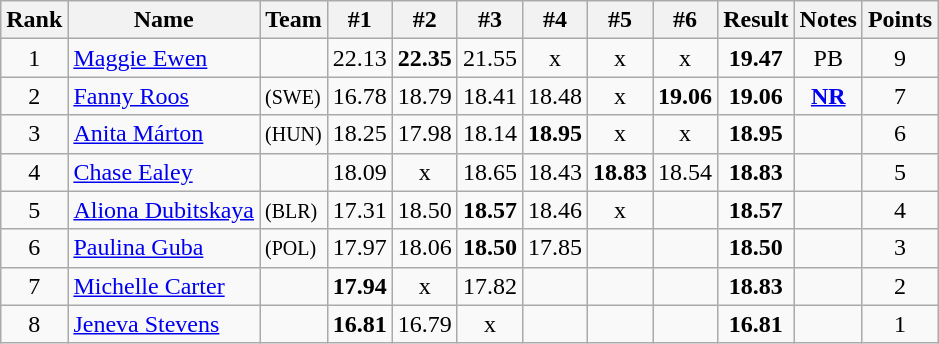<table class="wikitable sortable" style="text-align:center">
<tr>
<th>Rank</th>
<th>Name</th>
<th>Team</th>
<th>#1</th>
<th>#2</th>
<th>#3</th>
<th>#4</th>
<th>#5</th>
<th>#6</th>
<th>Result</th>
<th>Notes</th>
<th>Points</th>
</tr>
<tr>
<td>1</td>
<td align=left><a href='#'>Maggie Ewen</a></td>
<td align=left></td>
<td>22.13</td>
<td><strong>22.35</strong></td>
<td>21.55</td>
<td>x</td>
<td>x</td>
<td>x</td>
<td><strong>19.47</strong></td>
<td>PB</td>
<td>9</td>
</tr>
<tr>
<td>2</td>
<td align=left><a href='#'>Fanny Roos</a></td>
<td align=left> <small>(SWE)</small></td>
<td>16.78</td>
<td>18.79</td>
<td>18.41</td>
<td>18.48</td>
<td>x</td>
<td><strong>19.06</strong></td>
<td><strong>19.06</strong></td>
<td><strong><a href='#'>NR</a></strong></td>
<td>7</td>
</tr>
<tr>
<td>3</td>
<td align=left><a href='#'>Anita Márton</a></td>
<td align=left> <small>(HUN)</small></td>
<td>18.25</td>
<td>17.98</td>
<td>18.14</td>
<td><strong>18.95</strong></td>
<td>x</td>
<td>x</td>
<td><strong>18.95</strong></td>
<td></td>
<td>6</td>
</tr>
<tr>
<td>4</td>
<td align=left><a href='#'>Chase Ealey</a></td>
<td align=left></td>
<td>18.09</td>
<td>x</td>
<td>18.65</td>
<td>18.43</td>
<td><strong>18.83</strong></td>
<td>18.54</td>
<td><strong>18.83</strong></td>
<td></td>
<td>5</td>
</tr>
<tr>
<td>5</td>
<td align=left><a href='#'>Aliona Dubitskaya</a></td>
<td align=left> <small>(BLR)</small></td>
<td>17.31</td>
<td>18.50</td>
<td><strong>18.57</strong></td>
<td>18.46</td>
<td>x</td>
<td></td>
<td><strong>18.57</strong></td>
<td></td>
<td>4</td>
</tr>
<tr>
<td>6</td>
<td align=left><a href='#'>Paulina Guba</a></td>
<td align=left> <small>(POL)</small></td>
<td>17.97</td>
<td>18.06</td>
<td><strong>18.50</strong></td>
<td>17.85</td>
<td></td>
<td></td>
<td><strong>18.50</strong></td>
<td></td>
<td>3</td>
</tr>
<tr>
<td>7</td>
<td align=left><a href='#'>Michelle Carter</a></td>
<td align=left></td>
<td><strong>17.94</strong></td>
<td>x</td>
<td>17.82</td>
<td></td>
<td></td>
<td></td>
<td><strong>18.83</strong></td>
<td></td>
<td>2</td>
</tr>
<tr>
<td>8</td>
<td align=left><a href='#'>Jeneva Stevens</a></td>
<td align=left></td>
<td><strong>16.81</strong></td>
<td>16.79</td>
<td>x</td>
<td></td>
<td></td>
<td></td>
<td><strong>16.81</strong></td>
<td></td>
<td>1</td>
</tr>
</table>
